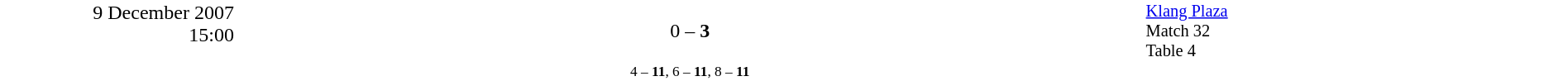<table style="width:100%; background:#ffffff;" cellspacing="0">
<tr>
<td rowspan="2" width="15%" style="text-align:right; vertical-align:top;">9 December 2007<br>15:00<br></td>
<td width="25%" style="text-align:right"></td>
<td width="8%" style="text-align:center">0 – <strong>3</strong></td>
<td width="25%"><strong></strong></td>
<td width="27%" style="font-size:85%; vertical-align:top;"><a href='#'>Klang Plaza</a><br>Match 32<br>Table 4</td>
</tr>
<tr width="58%" style="font-size:85%;vertical-align:top;"|>
<td colspan="3" style="font-size:85%; text-align:center; vertical-align:top;">4 – <strong>11</strong>, 6 – <strong>11</strong>, 8 – <strong>11</strong></td>
</tr>
</table>
